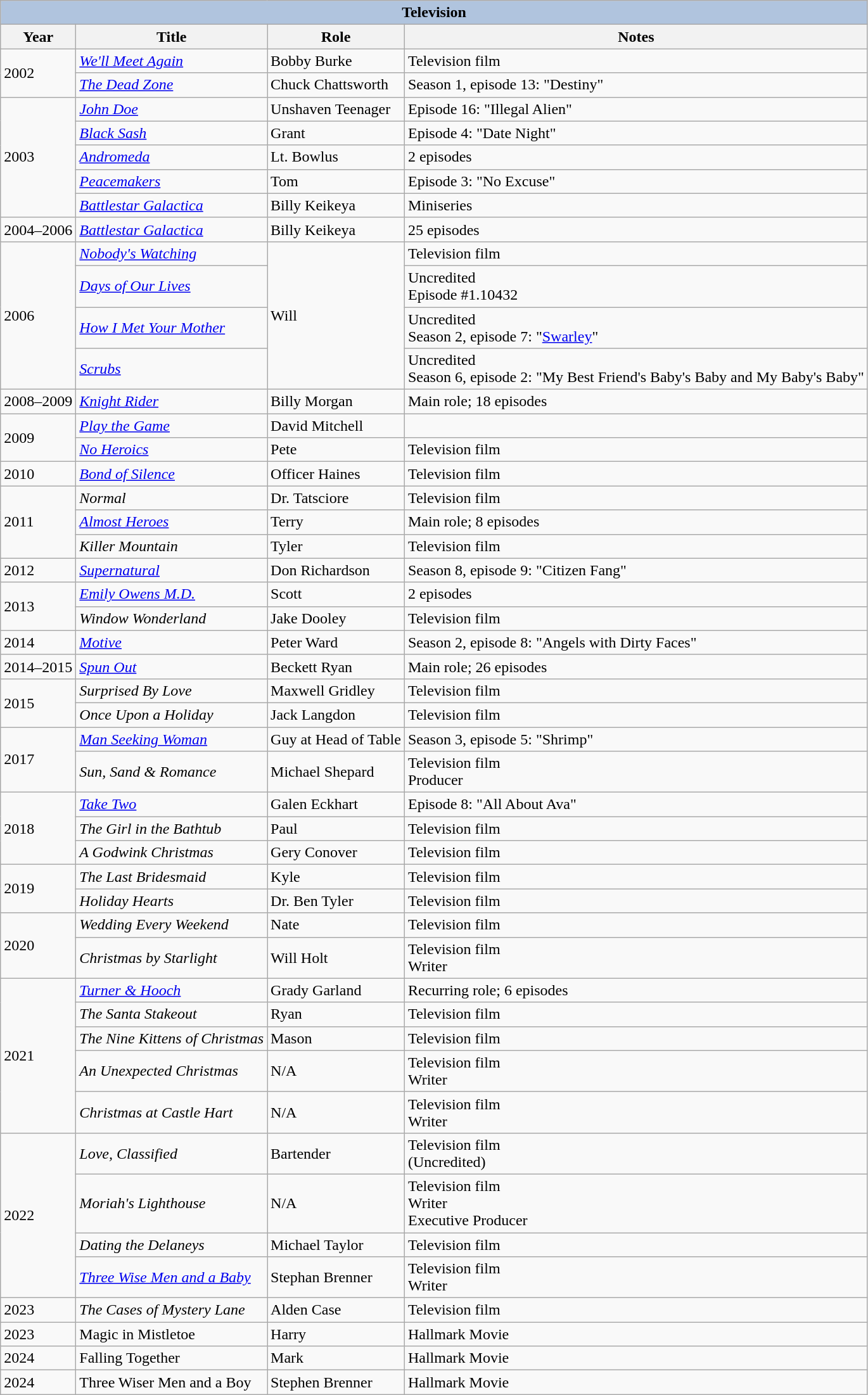<table class="wikitable sortable">
<tr>
<th colspan=4 style="background:#B0C4DE;">Television</th>
</tr>
<tr>
<th>Year</th>
<th>Title</th>
<th>Role</th>
<th class="unsortable">Notes</th>
</tr>
<tr>
<td rowspan="2">2002</td>
<td><em><a href='#'>We'll Meet Again</a></em></td>
<td>Bobby Burke</td>
<td>Television film</td>
</tr>
<tr>
<td data-sort-value="Dead Zone, The"><em><a href='#'>The Dead Zone</a></em></td>
<td>Chuck Chattsworth</td>
<td>Season 1, episode 13: "Destiny"</td>
</tr>
<tr>
<td rowspan="5">2003</td>
<td><em><a href='#'>John Doe</a></em></td>
<td>Unshaven Teenager</td>
<td>Episode 16: "Illegal Alien"</td>
</tr>
<tr>
<td><em><a href='#'>Black Sash</a></em></td>
<td>Grant</td>
<td>Episode 4: "Date Night"</td>
</tr>
<tr>
<td><em><a href='#'>Andromeda</a></em></td>
<td>Lt. Bowlus</td>
<td>2 episodes</td>
</tr>
<tr>
<td><em><a href='#'>Peacemakers</a></em></td>
<td>Tom</td>
<td>Episode 3: "No Excuse"</td>
</tr>
<tr>
<td><em><a href='#'>Battlestar Galactica</a></em></td>
<td>Billy Keikeya</td>
<td>Miniseries</td>
</tr>
<tr>
<td>2004–2006</td>
<td><em><a href='#'>Battlestar Galactica</a></em></td>
<td>Billy Keikeya</td>
<td>25 episodes</td>
</tr>
<tr>
<td rowspan=4>2006</td>
<td><em><a href='#'>Nobody's Watching</a></em></td>
<td rowspan="4">Will</td>
<td>Television film</td>
</tr>
<tr>
<td><em><a href='#'>Days of Our Lives</a></em></td>
<td>Uncredited<br> Episode #1.10432</td>
</tr>
<tr>
<td><em><a href='#'>How I Met Your Mother</a></em></td>
<td>Uncredited<br> Season 2, episode 7: "<a href='#'>Swarley</a>"</td>
</tr>
<tr>
<td><em><a href='#'>Scrubs</a></em></td>
<td>Uncredited<br> Season 6, episode 2: "My Best Friend's Baby's Baby and My Baby's Baby"</td>
</tr>
<tr>
<td>2008–2009</td>
<td><em><a href='#'>Knight Rider</a></em></td>
<td>Billy Morgan</td>
<td>Main role; 18 episodes</td>
</tr>
<tr>
<td rowspan="2">2009</td>
<td><em><a href='#'>Play the Game</a></em></td>
<td>David Mitchell</td>
<td></td>
</tr>
<tr>
<td><em><a href='#'>No Heroics</a></em></td>
<td>Pete</td>
<td>Television film</td>
</tr>
<tr>
<td>2010</td>
<td><em><a href='#'>Bond of Silence</a></em></td>
<td>Officer Haines</td>
<td>Television film</td>
</tr>
<tr>
<td rowspan="3">2011</td>
<td><em>Normal</em></td>
<td>Dr. Tatsciore</td>
<td>Television film</td>
</tr>
<tr>
<td><em><a href='#'>Almost Heroes</a></em></td>
<td>Terry</td>
<td>Main role; 8 episodes</td>
</tr>
<tr>
<td><em>Killer Mountain</em></td>
<td>Tyler</td>
<td>Television film</td>
</tr>
<tr>
<td>2012</td>
<td><em><a href='#'>Supernatural</a></em></td>
<td>Don Richardson</td>
<td>Season 8, episode 9: "Citizen Fang"</td>
</tr>
<tr>
<td rowspan="2">2013</td>
<td><em><a href='#'>Emily Owens M.D.</a></em></td>
<td>Scott</td>
<td>2 episodes</td>
</tr>
<tr>
<td><em>Window Wonderland</em></td>
<td>Jake Dooley</td>
<td>Television film</td>
</tr>
<tr>
<td>2014</td>
<td><em><a href='#'>Motive</a></em></td>
<td>Peter Ward</td>
<td>Season 2, episode 8: "Angels with Dirty Faces"</td>
</tr>
<tr>
<td>2014–2015</td>
<td><em><a href='#'>Spun Out</a></em></td>
<td>Beckett Ryan</td>
<td>Main role; 26 episodes</td>
</tr>
<tr>
<td rowspan="2">2015</td>
<td><em>Surprised By Love</em></td>
<td>Maxwell Gridley</td>
<td>Television film</td>
</tr>
<tr>
<td><em>Once Upon a Holiday</em></td>
<td>Jack Langdon</td>
<td>Television film</td>
</tr>
<tr>
<td rowspan="2">2017</td>
<td><em><a href='#'>Man Seeking Woman</a></em></td>
<td>Guy at Head of Table</td>
<td>Season 3, episode 5: "Shrimp"</td>
</tr>
<tr>
<td><em>Sun, Sand & Romance</em></td>
<td>Michael Shepard</td>
<td>Television film<br> Producer</td>
</tr>
<tr>
<td rowspan="3">2018</td>
<td><em><a href='#'>Take Two</a></em></td>
<td>Galen Eckhart</td>
<td>Episode 8: "All About Ava"</td>
</tr>
<tr>
<td data-sort-value="Girl in the Bathtub, The"><em>The Girl in the Bathtub</em></td>
<td>Paul</td>
<td>Television film</td>
</tr>
<tr>
<td data-sort-value="Godwink Christmas, A"><em>A Godwink Christmas</em></td>
<td>Gery Conover</td>
<td>Television film</td>
</tr>
<tr>
<td rowspan="2">2019</td>
<td data-sort-value="Last Bridesmaid, The"><em>The Last Bridesmaid</em></td>
<td>Kyle</td>
<td>Television film</td>
</tr>
<tr>
<td><em>Holiday Hearts</em></td>
<td>Dr. Ben Tyler</td>
<td>Television film</td>
</tr>
<tr>
<td rowspan="2">2020</td>
<td><em>Wedding Every Weekend</em></td>
<td>Nate</td>
<td>Television film</td>
</tr>
<tr>
<td><em>Christmas by Starlight</em></td>
<td>Will Holt</td>
<td>Television film<br> Writer</td>
</tr>
<tr>
<td rowspan=5>2021</td>
<td><em><a href='#'>Turner & Hooch</a></em></td>
<td>Grady Garland</td>
<td>Recurring role; 6 episodes</td>
</tr>
<tr>
<td data-sort-value="Santa Stakeout, The"><em>The Santa Stakeout</em></td>
<td>Ryan</td>
<td>Television film</td>
</tr>
<tr>
<td data-sort-value="Nine Kittens of Christmas, The"><em>The Nine Kittens of Christmas</em></td>
<td>Mason</td>
<td>Television film</td>
</tr>
<tr>
<td><em>An Unexpected Christmas</em></td>
<td>N/A</td>
<td>Television film<br> Writer</td>
</tr>
<tr>
<td><em>Christmas at Castle Hart</em></td>
<td>N/A</td>
<td>Television film<br> Writer</td>
</tr>
<tr>
<td rowspan=4>2022</td>
<td><em>Love, Classified</em></td>
<td>Bartender</td>
<td>Television film<br>(Uncredited)</td>
</tr>
<tr>
<td><em>Moriah's Lighthouse</em></td>
<td>N/A</td>
<td>Television film<br> Writer<br> Executive Producer</td>
</tr>
<tr>
<td><em>Dating the Delaneys</em></td>
<td>Michael Taylor</td>
<td>Television film</td>
</tr>
<tr>
<td><em><a href='#'>Three Wise Men and a Baby</a></em></td>
<td>Stephan Brenner</td>
<td>Television film<br> Writer<br></td>
</tr>
<tr>
<td>2023</td>
<td data-sort-value="Cases of Mystery Lane, The"><em>The Cases of Mystery Lane</em></td>
<td>Alden Case</td>
<td>Television film</td>
</tr>
<tr>
<td>2023</td>
<td>Magic in Mistletoe</td>
<td>Harry</td>
<td>Hallmark Movie</td>
</tr>
<tr>
<td>2024</td>
<td>Falling Together</td>
<td>Mark</td>
<td>Hallmark  Movie</td>
</tr>
<tr>
<td>2024</td>
<td>Three Wiser Men and a Boy</td>
<td>Stephen Brenner</td>
<td>Hallmark Movie</td>
</tr>
</table>
